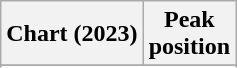<table class="wikitable sortable plainrowheaders" style="text-align:center">
<tr>
<th scope="col">Chart (2023)</th>
<th scope="col">Peak<br> position</th>
</tr>
<tr>
</tr>
<tr>
</tr>
</table>
